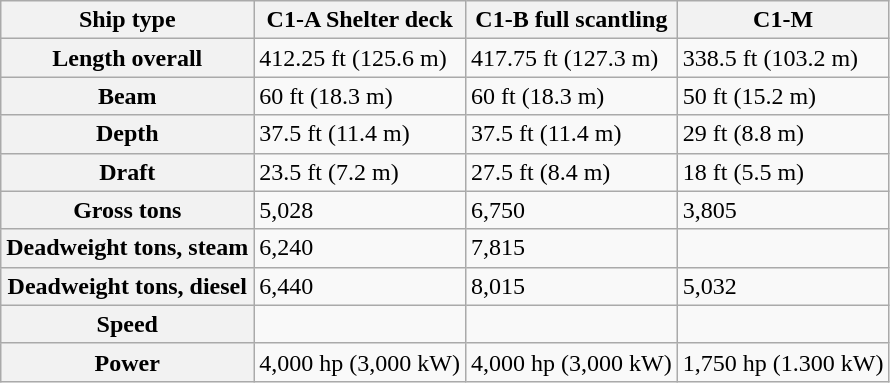<table class="wikitable">
<tr>
<th scope="row">Ship type</th>
<th scope="col">C1-A Shelter deck</th>
<th scope="col">C1-B full scantling</th>
<th scope="col">C1-M</th>
</tr>
<tr>
<th scope="row">Length overall</th>
<td>412.25 ft (125.6 m)</td>
<td>417.75 ft (127.3 m)</td>
<td>338.5 ft (103.2 m)</td>
</tr>
<tr>
<th scope="row">Beam</th>
<td>60 ft (18.3 m)</td>
<td>60 ft (18.3 m)</td>
<td>50 ft (15.2 m)</td>
</tr>
<tr>
<th scope="row">Depth</th>
<td>37.5 ft (11.4 m)</td>
<td>37.5 ft (11.4 m)</td>
<td>29 ft (8.8 m)</td>
</tr>
<tr>
<th scope="row">Draft</th>
<td>23.5 ft (7.2 m)</td>
<td>27.5 ft (8.4 m)</td>
<td>18 ft (5.5 m)</td>
</tr>
<tr>
<th scope="row">Gross tons</th>
<td>5,028</td>
<td>6,750</td>
<td>3,805</td>
</tr>
<tr>
<th scope="row">Deadweight tons, steam</th>
<td>6,240</td>
<td>7,815</td>
<td></td>
</tr>
<tr>
<th scope="row">Deadweight tons, diesel</th>
<td>6,440</td>
<td>8,015</td>
<td>5,032</td>
</tr>
<tr>
<th scope="row">Speed</th>
<td></td>
<td></td>
<td></td>
</tr>
<tr>
<th scope="row">Power</th>
<td>4,000 hp (3,000 kW)</td>
<td>4,000 hp (3,000 kW)</td>
<td>1,750 hp (1.300 kW)</td>
</tr>
</table>
